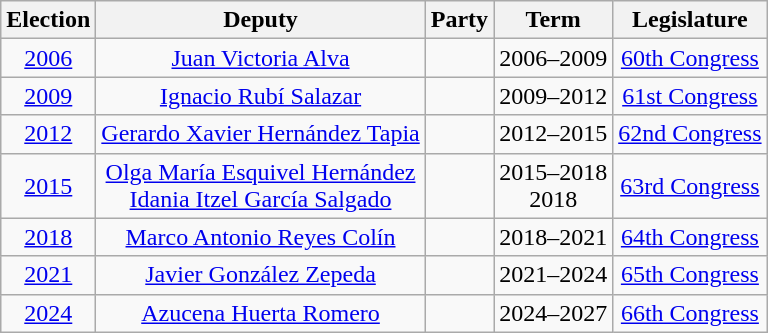<table class="wikitable sortable" style="text-align: center">
<tr>
<th>Election</th>
<th class="unsortable">Deputy</th>
<th class="unsortable">Party</th>
<th class="unsortable">Term</th>
<th class="unsortable">Legislature</th>
</tr>
<tr>
<td><a href='#'>2006</a></td>
<td><a href='#'>Juan Victoria Alva</a></td>
<td></td>
<td>2006–2009</td>
<td><a href='#'>60th Congress</a></td>
</tr>
<tr>
<td><a href='#'>2009</a></td>
<td><a href='#'>Ignacio Rubí Salazar</a></td>
<td></td>
<td>2009–2012</td>
<td><a href='#'>61st Congress</a></td>
</tr>
<tr>
<td><a href='#'>2012</a></td>
<td><a href='#'>Gerardo Xavier Hernández Tapia</a></td>
<td></td>
<td>2012–2015</td>
<td><a href='#'>62nd Congress</a></td>
</tr>
<tr>
<td><a href='#'>2015</a></td>
<td><a href='#'>Olga María Esquivel Hernández</a><br><a href='#'>Idania Itzel García Salgado</a></td>
<td></td>
<td>2015–2018<br>2018</td>
<td><a href='#'>63rd Congress</a></td>
</tr>
<tr>
<td><a href='#'>2018</a></td>
<td><a href='#'>Marco Antonio Reyes Colín</a></td>
<td></td>
<td>2018–2021</td>
<td><a href='#'>64th Congress</a></td>
</tr>
<tr>
<td><a href='#'>2021</a></td>
<td><a href='#'>Javier González Zepeda</a></td>
<td></td>
<td>2021–2024</td>
<td><a href='#'>65th Congress</a></td>
</tr>
<tr>
<td><a href='#'>2024</a></td>
<td><a href='#'>Azucena Huerta Romero</a></td>
<td></td>
<td>2024–2027</td>
<td><a href='#'>66th Congress</a></td>
</tr>
</table>
